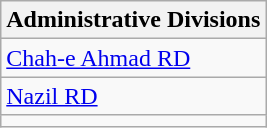<table class="wikitable">
<tr>
<th>Administrative Divisions</th>
</tr>
<tr>
<td><a href='#'>Chah-e Ahmad RD</a></td>
</tr>
<tr>
<td><a href='#'>Nazil RD</a></td>
</tr>
<tr>
<td colspan=1></td>
</tr>
</table>
